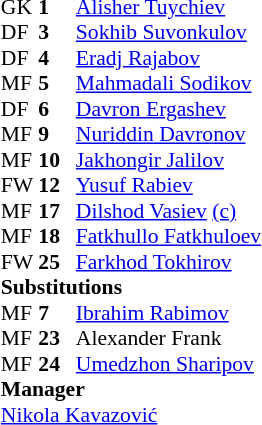<table style="font-size:90%" cellspacing="0" cellpadding="0" align=center>
<tr>
<th width=25></th>
<th width=25></th>
</tr>
<tr>
<td>GK</td>
<td><strong>1</strong></td>
<td> <a href='#'>Alisher Tuychiev</a></td>
</tr>
<tr>
<td>DF</td>
<td><strong>3</strong></td>
<td> <a href='#'>Sokhib Suvonkulov</a></td>
</tr>
<tr>
<td>DF</td>
<td><strong>4</strong></td>
<td> <a href='#'>Eradj Rajabov</a></td>
</tr>
<tr>
<td>MF</td>
<td><strong>5</strong></td>
<td> <a href='#'>Mahmadali Sodikov</a></td>
<td></td>
<td></td>
</tr>
<tr>
<td>DF</td>
<td><strong>6</strong></td>
<td> <a href='#'>Davron Ergashev</a></td>
</tr>
<tr>
<td>MF</td>
<td><strong>9</strong></td>
<td> <a href='#'>Nuriddin Davronov</a></td>
</tr>
<tr>
<td>MF</td>
<td><strong>10</strong></td>
<td> <a href='#'>Jakhongir Jalilov</a></td>
<td></td>
</tr>
<tr>
<td>FW</td>
<td><strong>12</strong></td>
<td> <a href='#'>Yusuf Rabiev</a></td>
<td></td>
<td></td>
</tr>
<tr>
<td>MF</td>
<td><strong>17</strong></td>
<td> <a href='#'>Dilshod Vasiev</a> <a href='#'>(c)</a></td>
</tr>
<tr>
<td>MF</td>
<td><strong>18</strong></td>
<td> <a href='#'>Fatkhullo Fatkhuloev</a></td>
<td></td>
</tr>
<tr>
<td>FW</td>
<td><strong>25</strong></td>
<td> <a href='#'>Farkhod Tokhirov</a></td>
<td></td>
<td></td>
</tr>
<tr>
<td colspan=3><strong>Substitutions</strong></td>
</tr>
<tr>
<td>MF</td>
<td><strong>7</strong></td>
<td> <a href='#'>Ibrahim Rabimov</a></td>
<td></td>
<td></td>
</tr>
<tr>
<td>MF</td>
<td><strong>23</strong></td>
<td> Alexander Frank</td>
<td></td>
<td></td>
</tr>
<tr>
<td>MF</td>
<td><strong>24</strong></td>
<td> <a href='#'>Umedzhon Sharipov</a></td>
<td></td>
<td></td>
</tr>
<tr>
<td colspan=3><strong>Manager</strong></td>
</tr>
<tr>
<td colspan=4> <a href='#'>Nikola Kavazović</a></td>
</tr>
</table>
